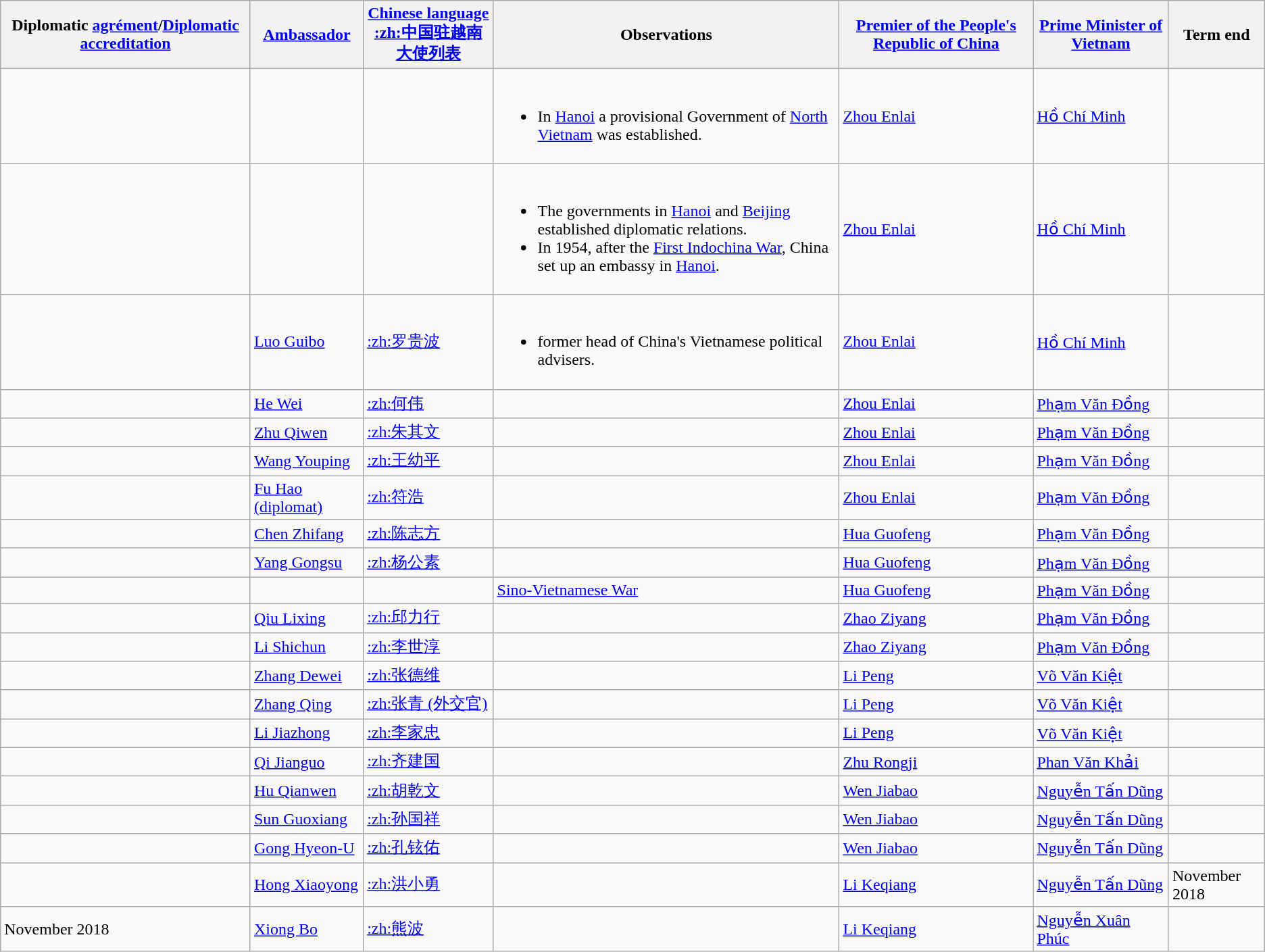<table class="wikitable sortable">
<tr>
<th>Diplomatic <a href='#'>agrément</a>/<a href='#'>Diplomatic accreditation</a></th>
<th><a href='#'>Ambassador</a></th>
<th><a href='#'>Chinese language</a><br><a href='#'>:zh:中国驻越南大使列表</a></th>
<th>Observations</th>
<th><a href='#'>Premier of the People's Republic of China</a></th>
<th><a href='#'>Prime Minister of Vietnam</a></th>
<th>Term end</th>
</tr>
<tr>
<td></td>
<td></td>
<td></td>
<td><br><ul><li>In <a href='#'>Hanoi</a> a provisional Government of <a href='#'>North Vietnam</a> was established.</li></ul></td>
<td><a href='#'>Zhou Enlai</a></td>
<td><a href='#'>Hồ Chí Minh</a></td>
<td></td>
</tr>
<tr>
<td></td>
<td></td>
<td></td>
<td><br><ul><li>The governments in <a href='#'>Hanoi</a> and <a href='#'>Beijing</a> established diplomatic relations.</li><li>In 1954, after the <a href='#'>First Indochina War</a>, China set up an embassy in <a href='#'>Hanoi</a>.</li></ul></td>
<td><a href='#'>Zhou Enlai</a></td>
<td><a href='#'>Hồ Chí Minh</a></td>
<td></td>
</tr>
<tr>
<td></td>
<td><a href='#'>Luo Guibo</a></td>
<td><a href='#'>:zh:罗贵波</a></td>
<td><br><ul><li>former head of China's Vietnamese political advisers.</li></ul></td>
<td><a href='#'>Zhou Enlai</a></td>
<td><a href='#'>Hồ Chí Minh</a></td>
<td></td>
</tr>
<tr>
<td></td>
<td><a href='#'>He Wei</a></td>
<td><a href='#'>:zh:何伟</a></td>
<td></td>
<td><a href='#'>Zhou Enlai</a></td>
<td><a href='#'>Phạm Văn Đồng</a></td>
<td></td>
</tr>
<tr>
<td></td>
<td><a href='#'>Zhu Qiwen</a></td>
<td><a href='#'>:zh:朱其文</a></td>
<td></td>
<td><a href='#'>Zhou Enlai</a></td>
<td><a href='#'>Phạm Văn Đồng</a></td>
<td></td>
</tr>
<tr>
<td></td>
<td><a href='#'>Wang Youping</a></td>
<td><a href='#'>:zh:王幼平</a></td>
<td></td>
<td><a href='#'>Zhou Enlai</a></td>
<td><a href='#'>Phạm Văn Đồng</a></td>
<td></td>
</tr>
<tr>
<td></td>
<td><a href='#'>Fu Hao (diplomat)</a></td>
<td><a href='#'>:zh:符浩</a></td>
<td></td>
<td><a href='#'>Zhou Enlai</a></td>
<td><a href='#'>Phạm Văn Đồng</a></td>
<td></td>
</tr>
<tr>
<td></td>
<td><a href='#'>Chen Zhifang</a></td>
<td><a href='#'>:zh:陈志方</a></td>
<td></td>
<td><a href='#'>Hua Guofeng</a></td>
<td><a href='#'>Phạm Văn Đồng</a></td>
<td></td>
</tr>
<tr>
<td></td>
<td><a href='#'>Yang Gongsu</a></td>
<td><a href='#'>:zh:杨公素</a></td>
<td></td>
<td><a href='#'>Hua Guofeng</a></td>
<td><a href='#'>Phạm Văn Đồng</a></td>
<td></td>
</tr>
<tr>
<td></td>
<td></td>
<td></td>
<td><a href='#'>Sino-Vietnamese War</a></td>
<td><a href='#'>Hua Guofeng</a></td>
<td><a href='#'>Phạm Văn Đồng</a></td>
<td></td>
</tr>
<tr>
<td></td>
<td><a href='#'>Qiu Lixing</a></td>
<td><a href='#'>:zh:邱力行</a></td>
<td></td>
<td><a href='#'>Zhao Ziyang</a></td>
<td><a href='#'>Phạm Văn Đồng</a></td>
<td></td>
</tr>
<tr>
<td></td>
<td><a href='#'>Li Shichun</a></td>
<td><a href='#'>:zh:李世淳</a></td>
<td></td>
<td><a href='#'>Zhao Ziyang</a></td>
<td><a href='#'>Phạm Văn Đồng</a></td>
<td></td>
</tr>
<tr>
<td></td>
<td><a href='#'>Zhang Dewei</a></td>
<td><a href='#'>:zh:张德维</a></td>
<td></td>
<td><a href='#'>Li Peng</a></td>
<td><a href='#'>Võ Văn Kiệt</a></td>
<td></td>
</tr>
<tr>
<td></td>
<td><a href='#'>Zhang Qing</a></td>
<td><a href='#'>:zh:张青 (外交官)</a></td>
<td></td>
<td><a href='#'>Li Peng</a></td>
<td><a href='#'>Võ Văn Kiệt</a></td>
<td></td>
</tr>
<tr>
<td></td>
<td><a href='#'>Li Jiazhong</a></td>
<td><a href='#'>:zh:李家忠</a></td>
<td></td>
<td><a href='#'>Li Peng</a></td>
<td><a href='#'>Võ Văn Kiệt</a></td>
<td></td>
</tr>
<tr>
<td></td>
<td><a href='#'>Qi Jianguo</a></td>
<td><a href='#'>:zh:齐建国</a></td>
<td></td>
<td><a href='#'>Zhu Rongji</a></td>
<td><a href='#'>Phan Văn Khải</a></td>
<td></td>
</tr>
<tr>
<td></td>
<td><a href='#'>Hu Qianwen</a></td>
<td><a href='#'>:zh:胡乾文</a></td>
<td></td>
<td><a href='#'>Wen Jiabao</a></td>
<td><a href='#'>Nguyễn Tấn Dũng</a></td>
<td></td>
</tr>
<tr>
<td></td>
<td><a href='#'>Sun Guoxiang</a></td>
<td><a href='#'>:zh:孙国祥</a></td>
<td></td>
<td><a href='#'>Wen Jiabao</a></td>
<td><a href='#'>Nguyễn Tấn Dũng</a></td>
<td></td>
</tr>
<tr>
<td></td>
<td><a href='#'>Gong Hyeon-U</a></td>
<td><a href='#'>:zh:孔铉佑</a></td>
<td></td>
<td><a href='#'>Wen Jiabao</a></td>
<td><a href='#'>Nguyễn Tấn Dũng</a></td>
<td></td>
</tr>
<tr>
<td></td>
<td><a href='#'>Hong Xiaoyong</a></td>
<td><a href='#'>:zh:洪小勇</a></td>
<td></td>
<td><a href='#'>Li Keqiang</a></td>
<td><a href='#'>Nguyễn Tấn Dũng</a></td>
<td>November 2018</td>
</tr>
<tr>
<td>November 2018</td>
<td><a href='#'>Xiong Bo</a></td>
<td><a href='#'>:zh:熊波</a></td>
<td></td>
<td><a href='#'>Li Keqiang</a></td>
<td><a href='#'>Nguyễn Xuân Phúc</a></td>
<td></td>
</tr>
</table>
